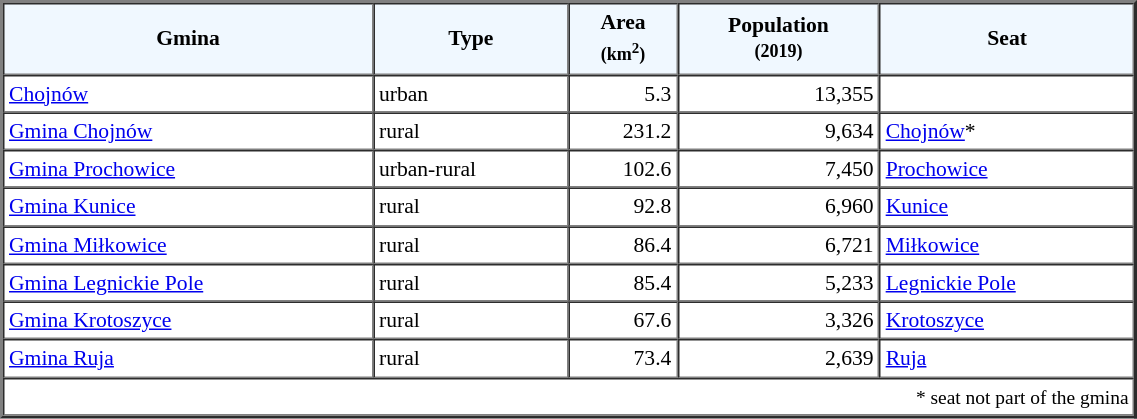<table width="60%" border="2" cellpadding="3" cellspacing="0" style="font-size:90%;line-height:120%;">
<tr bgcolor="F0F8FF">
<td style="text-align:center;"><strong>Gmina</strong></td>
<td style="text-align:center;"><strong>Type</strong></td>
<td style="text-align:center;"><strong>Area<br><small>(km<sup>2</sup>)</small></strong></td>
<td style="text-align:center;"><strong>Population<br><small>(2019)</small></strong></td>
<td style="text-align:center;"><strong>Seat</strong></td>
</tr>
<tr>
<td><a href='#'>Chojnów</a></td>
<td>urban</td>
<td style="text-align:right;">5.3</td>
<td style="text-align:right;">13,355</td>
<td> </td>
</tr>
<tr>
<td><a href='#'>Gmina Chojnów</a></td>
<td>rural</td>
<td style="text-align:right;">231.2</td>
<td style="text-align:right;">9,634</td>
<td><a href='#'>Chojnów</a>*</td>
</tr>
<tr>
<td><a href='#'>Gmina Prochowice</a></td>
<td>urban-rural</td>
<td style="text-align:right;">102.6</td>
<td style="text-align:right;">7,450</td>
<td><a href='#'>Prochowice</a></td>
</tr>
<tr>
<td><a href='#'>Gmina Kunice</a></td>
<td>rural</td>
<td style="text-align:right;">92.8</td>
<td style="text-align:right;">6,960</td>
<td><a href='#'>Kunice</a></td>
</tr>
<tr>
<td><a href='#'>Gmina Miłkowice</a></td>
<td>rural</td>
<td style="text-align:right;">86.4</td>
<td style="text-align:right;">6,721</td>
<td><a href='#'>Miłkowice</a></td>
</tr>
<tr>
<td><a href='#'>Gmina Legnickie Pole</a></td>
<td>rural</td>
<td style="text-align:right;">85.4</td>
<td style="text-align:right;">5,233</td>
<td><a href='#'>Legnickie Pole</a></td>
</tr>
<tr>
<td><a href='#'>Gmina Krotoszyce</a></td>
<td>rural</td>
<td style="text-align:right;">67.6</td>
<td style="text-align:right;">3,326</td>
<td><a href='#'>Krotoszyce</a></td>
</tr>
<tr>
<td><a href='#'>Gmina Ruja</a></td>
<td>rural</td>
<td style="text-align:right;">73.4</td>
<td style="text-align:right;">2,639</td>
<td><a href='#'>Ruja</a></td>
</tr>
<tr>
<td colspan=5 style="text-align:right;font-size:90%">* seat not part of the gmina</td>
</tr>
<tr>
</tr>
</table>
